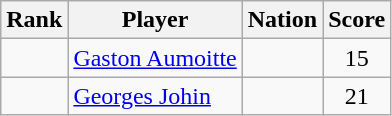<table class="wikitable sortable" style="text-align:center">
<tr>
<th>Rank</th>
<th>Player</th>
<th>Nation</th>
<th>Score</th>
</tr>
<tr>
<td></td>
<td align=left><a href='#'>Gaston Aumoitte</a></td>
<td align=left></td>
<td>15</td>
</tr>
<tr>
<td></td>
<td align=left><a href='#'>Georges Johin</a></td>
<td align=left></td>
<td>21</td>
</tr>
</table>
